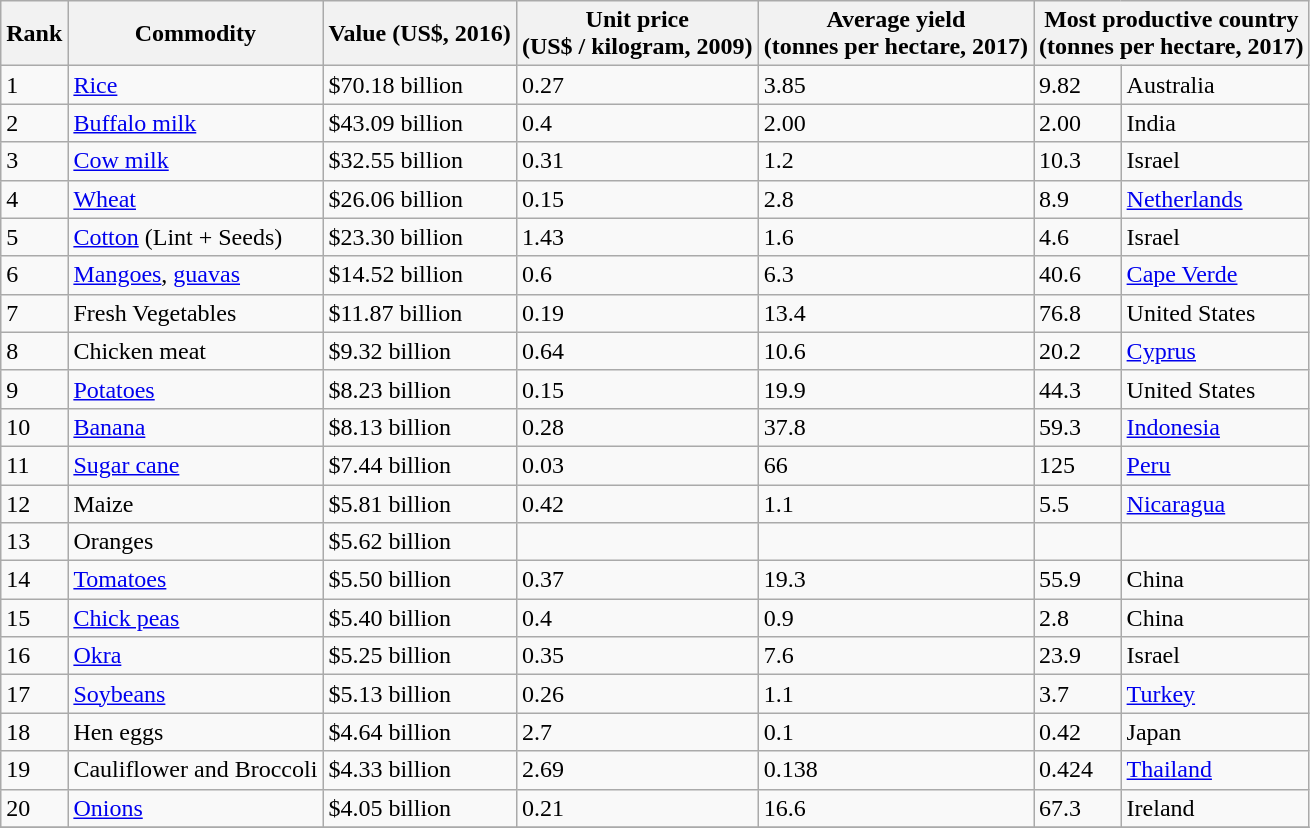<table class="wikitable sortable">
<tr>
<th>Rank</th>
<th>Commodity</th>
<th>Value (US$, 2016)</th>
<th>Unit price<br>(US$ / kilogram, 2009)</th>
<th>Average yield<br>(tonnes per hectare, 2017)</th>
<th colspan="2">Most productive country<br>(tonnes per hectare, 2017)</th>
</tr>
<tr>
<td>1</td>
<td><a href='#'>Rice</a></td>
<td>$70.18 billion</td>
<td>0.27</td>
<td>3.85</td>
<td>9.82</td>
<td>Australia</td>
</tr>
<tr>
<td>2</td>
<td><a href='#'>Buffalo milk</a></td>
<td>$43.09 billion</td>
<td>0.4</td>
<td>2.00</td>
<td>2.00</td>
<td>India</td>
</tr>
<tr>
<td>3</td>
<td><a href='#'>Cow milk</a></td>
<td>$32.55 billion</td>
<td>0.31</td>
<td>1.2</td>
<td>10.3</td>
<td>Israel</td>
</tr>
<tr>
<td>4</td>
<td><a href='#'>Wheat</a></td>
<td>$26.06 billion</td>
<td>0.15</td>
<td>2.8</td>
<td>8.9</td>
<td><a href='#'>Netherlands</a></td>
</tr>
<tr>
<td>5</td>
<td><a href='#'>Cotton</a> (Lint + Seeds)</td>
<td>$23.30 billion</td>
<td>1.43</td>
<td>1.6</td>
<td>4.6</td>
<td>Israel</td>
</tr>
<tr>
<td>6</td>
<td><a href='#'>Mangoes</a>, <a href='#'>guavas</a></td>
<td>$14.52 billion</td>
<td>0.6</td>
<td>6.3</td>
<td>40.6</td>
<td><a href='#'>Cape Verde</a></td>
</tr>
<tr>
<td>7</td>
<td>Fresh Vegetables</td>
<td>$11.87 billion</td>
<td>0.19</td>
<td>13.4</td>
<td>76.8</td>
<td>United States</td>
</tr>
<tr>
<td>8</td>
<td>Chicken meat</td>
<td>$9.32 billion</td>
<td>0.64</td>
<td>10.6</td>
<td>20.2</td>
<td><a href='#'>Cyprus</a></td>
</tr>
<tr>
<td>9</td>
<td><a href='#'>Potatoes</a></td>
<td>$8.23 billion</td>
<td>0.15</td>
<td>19.9</td>
<td>44.3</td>
<td>United States</td>
</tr>
<tr>
<td>10</td>
<td><a href='#'>Banana</a></td>
<td>$8.13 billion</td>
<td>0.28</td>
<td>37.8</td>
<td>59.3</td>
<td><a href='#'>Indonesia</a></td>
</tr>
<tr>
<td>11</td>
<td><a href='#'>Sugar cane</a></td>
<td>$7.44 billion</td>
<td>0.03</td>
<td>66</td>
<td>125</td>
<td><a href='#'>Peru</a></td>
</tr>
<tr>
<td>12</td>
<td>Maize</td>
<td>$5.81 billion</td>
<td>0.42</td>
<td>1.1</td>
<td>5.5</td>
<td><a href='#'>Nicaragua</a></td>
</tr>
<tr>
<td>13</td>
<td>Oranges</td>
<td>$5.62 billion</td>
<td></td>
<td></td>
<td></td>
<td></td>
</tr>
<tr>
<td>14</td>
<td><a href='#'>Tomatoes</a></td>
<td>$5.50 billion</td>
<td>0.37</td>
<td>19.3</td>
<td>55.9</td>
<td>China</td>
</tr>
<tr>
<td>15</td>
<td><a href='#'>Chick peas</a></td>
<td>$5.40 billion</td>
<td>0.4</td>
<td>0.9</td>
<td>2.8</td>
<td>China</td>
</tr>
<tr>
<td>16</td>
<td><a href='#'>Okra</a></td>
<td>$5.25 billion</td>
<td>0.35</td>
<td>7.6</td>
<td>23.9</td>
<td>Israel</td>
</tr>
<tr>
<td>17</td>
<td><a href='#'>Soybeans</a></td>
<td>$5.13 billion</td>
<td>0.26</td>
<td>1.1</td>
<td>3.7</td>
<td><a href='#'>Turkey</a></td>
</tr>
<tr>
<td>18</td>
<td>Hen eggs</td>
<td>$4.64 billion</td>
<td>2.7</td>
<td>0.1</td>
<td>0.42</td>
<td>Japan</td>
</tr>
<tr>
<td>19</td>
<td>Cauliflower and Broccoli</td>
<td>$4.33 billion</td>
<td>2.69</td>
<td>0.138</td>
<td>0.424</td>
<td><a href='#'>Thailand</a></td>
</tr>
<tr>
<td>20</td>
<td><a href='#'>Onions</a></td>
<td>$4.05 billion</td>
<td>0.21</td>
<td>16.6</td>
<td>67.3</td>
<td>Ireland</td>
</tr>
<tr>
</tr>
</table>
